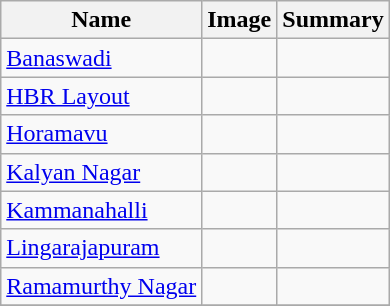<table class="wikitable sortable">
<tr>
<th style="background:light gray; color:black">Name</th>
<th class="unsortable" style="background:light gray; color:black">Image</th>
<th class="unsortable" style="background:light gray; color:black">Summary</th>
</tr>
<tr>
<td><a href='#'>Banaswadi</a></td>
<td></td>
<td></td>
</tr>
<tr>
<td><a href='#'>HBR Layout</a></td>
<td></td>
<td></td>
</tr>
<tr>
<td><a href='#'>Horamavu</a></td>
<td></td>
<td></td>
</tr>
<tr>
<td><a href='#'>Kalyan Nagar</a></td>
<td></td>
<td></td>
</tr>
<tr>
<td><a href='#'>Kammanahalli</a></td>
<td></td>
<td></td>
</tr>
<tr>
<td><a href='#'>Lingarajapuram</a></td>
<td></td>
<td></td>
</tr>
<tr>
<td><a href='#'>Ramamurthy Nagar</a></td>
<td></td>
<td></td>
</tr>
<tr>
</tr>
</table>
